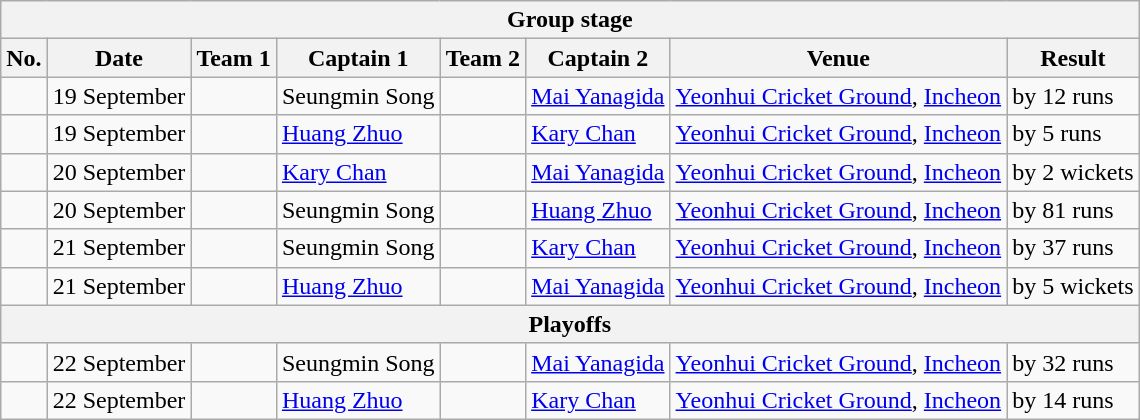<table class="wikitable">
<tr>
<th colspan="8">Group stage</th>
</tr>
<tr>
<th>No.</th>
<th>Date</th>
<th>Team 1</th>
<th>Captain 1</th>
<th>Team 2</th>
<th>Captain 2</th>
<th>Venue</th>
<th>Result</th>
</tr>
<tr>
<td></td>
<td>19 September</td>
<td></td>
<td>Seungmin Song</td>
<td></td>
<td><a href='#'>Mai Yanagida</a></td>
<td><a href='#'>Yeonhui Cricket Ground</a>, <a href='#'>Incheon</a></td>
<td> by 12 runs</td>
</tr>
<tr>
<td></td>
<td>19 September</td>
<td></td>
<td><a href='#'>Huang Zhuo</a></td>
<td></td>
<td><a href='#'>Kary Chan</a></td>
<td><a href='#'>Yeonhui Cricket Ground</a>, <a href='#'>Incheon</a></td>
<td> by 5 runs</td>
</tr>
<tr>
<td></td>
<td>20 September</td>
<td></td>
<td><a href='#'>Kary Chan</a></td>
<td></td>
<td><a href='#'>Mai Yanagida</a></td>
<td><a href='#'>Yeonhui Cricket Ground</a>, <a href='#'>Incheon</a></td>
<td> by 2 wickets</td>
</tr>
<tr>
<td></td>
<td>20 September</td>
<td></td>
<td>Seungmin Song</td>
<td></td>
<td><a href='#'>Huang Zhuo</a></td>
<td><a href='#'>Yeonhui Cricket Ground</a>, <a href='#'>Incheon</a></td>
<td> by 81 runs</td>
</tr>
<tr>
<td></td>
<td>21 September</td>
<td></td>
<td>Seungmin Song</td>
<td></td>
<td><a href='#'>Kary Chan</a></td>
<td><a href='#'>Yeonhui Cricket Ground</a>, <a href='#'>Incheon</a></td>
<td> by 37 runs</td>
</tr>
<tr>
<td></td>
<td>21 September</td>
<td></td>
<td><a href='#'>Huang Zhuo</a></td>
<td></td>
<td><a href='#'>Mai Yanagida</a></td>
<td><a href='#'>Yeonhui Cricket Ground</a>, <a href='#'>Incheon</a></td>
<td> by 5 wickets</td>
</tr>
<tr>
<th colspan="8">Playoffs</th>
</tr>
<tr>
<td></td>
<td>22 September</td>
<td></td>
<td>Seungmin Song</td>
<td></td>
<td><a href='#'>Mai Yanagida</a></td>
<td><a href='#'>Yeonhui Cricket Ground</a>, <a href='#'>Incheon</a></td>
<td> by 32 runs</td>
</tr>
<tr>
<td></td>
<td>22 September</td>
<td></td>
<td><a href='#'>Huang Zhuo</a></td>
<td></td>
<td><a href='#'>Kary Chan</a></td>
<td><a href='#'>Yeonhui Cricket Ground</a>, <a href='#'>Incheon</a></td>
<td> by 14 runs</td>
</tr>
</table>
